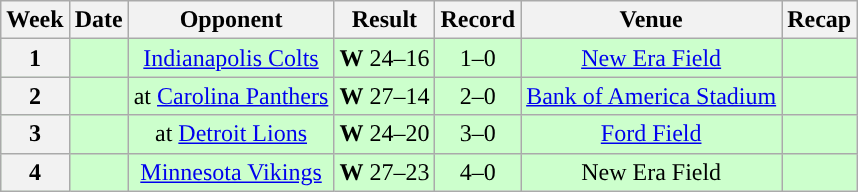<table class="wikitable" style="text-align:center">
<tr>
<th>Week</th>
<th>Date</th>
<th>Opponent</th>
<th>Result</th>
<th>Record</th>
<th>Venue</th>
<th>Recap</th>
</tr>
<tr style="background:#cfc">
<th>1</th>
<td></td>
<td><a href='#'>Indianapolis Colts</a></td>
<td><strong>W</strong> 24–16</td>
<td>1–0</td>
<td><a href='#'>New Era Field</a></td>
<td></td>
</tr>
<tr style="background:#cfc">
<th>2</th>
<td></td>
<td>at <a href='#'>Carolina Panthers</a></td>
<td><strong>W</strong> 27–14</td>
<td>2–0</td>
<td><a href='#'>Bank of America Stadium</a></td>
<td></td>
</tr>
<tr style="background:#cfc">
<th>3</th>
<td></td>
<td>at <a href='#'>Detroit Lions</a></td>
<td><strong>W</strong> 24–20</td>
<td>3–0</td>
<td><a href='#'>Ford Field</a></td>
<td></td>
</tr>
<tr style="background:#cfc">
<th>4</th>
<td></td>
<td><a href='#'>Minnesota Vikings</a></td>
<td><strong>W</strong> 27–23</td>
<td>4–0</td>
<td>New Era Field</td>
<td></td>
</tr>
</table>
